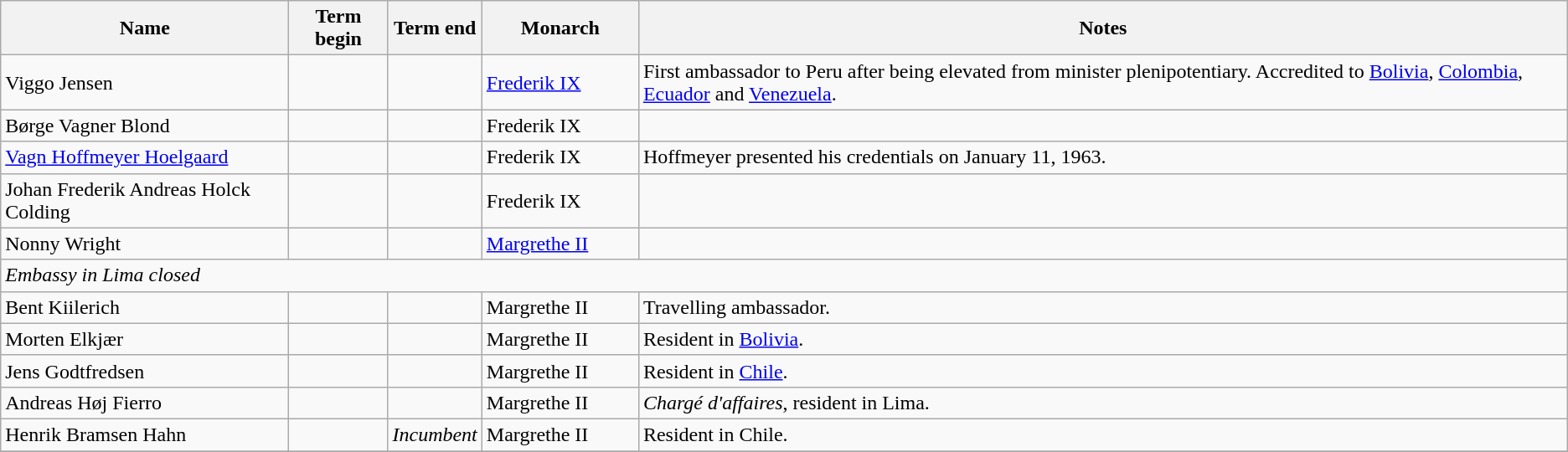<table class="wikitable sortable"  text-align:center;">
<tr>
<th>Name</th>
<th>Term begin</th>
<th>Term end</th>
<th style="width:10%;">Monarch</th>
<th class="unsortable">Notes</th>
</tr>
<tr>
<td>Viggo Jensen</td>
<td></td>
<td></td>
<td><a href='#'>Frederik IX</a></td>
<td>First ambassador to Peru after being elevated from minister plenipotentiary. Accredited to <a href='#'>Bolivia</a>, <a href='#'>Colombia</a>, <a href='#'>Ecuador</a> and <a href='#'>Venezuela</a>.</td>
</tr>
<tr>
<td>Børge Vagner Blond</td>
<td></td>
<td></td>
<td>Frederik IX</td>
<td></td>
</tr>
<tr>
<td><a href='#'>Vagn Hoffmeyer Hoelgaard</a></td>
<td></td>
<td></td>
<td>Frederik IX</td>
<td>Hoffmeyer presented his credentials on January 11, 1963.</td>
</tr>
<tr>
<td>Johan Frederik Andreas Holck Colding</td>
<td></td>
<td></td>
<td>Frederik IX</td>
<td></td>
</tr>
<tr>
<td>Nonny Wright</td>
<td></td>
<td></td>
<td><a href='#'>Margrethe II</a></td>
<td></td>
</tr>
<tr>
<td colspan=6><div><em>Embassy in Lima closed</em></div></td>
</tr>
<tr>
<td>Bent Kiilerich</td>
<td></td>
<td></td>
<td>Margrethe II</td>
<td>Travelling ambassador.</td>
</tr>
<tr>
<td>Morten Elkjær</td>
<td></td>
<td></td>
<td>Margrethe II</td>
<td>Resident in <a href='#'>Bolivia</a>.</td>
</tr>
<tr>
<td>Jens Godtfredsen</td>
<td></td>
<td></td>
<td>Margrethe II</td>
<td>Resident in <a href='#'>Chile</a>.</td>
</tr>
<tr>
<td>Andreas Høj Fierro</td>
<td></td>
<td></td>
<td>Margrethe II</td>
<td><em>Chargé d'affaires</em>, resident in Lima.</td>
</tr>
<tr>
<td>Henrik Bramsen Hahn</td>
<td></td>
<td><em>Incumbent</em></td>
<td>Margrethe II</td>
<td>Resident in Chile.</td>
</tr>
<tr>
</tr>
</table>
